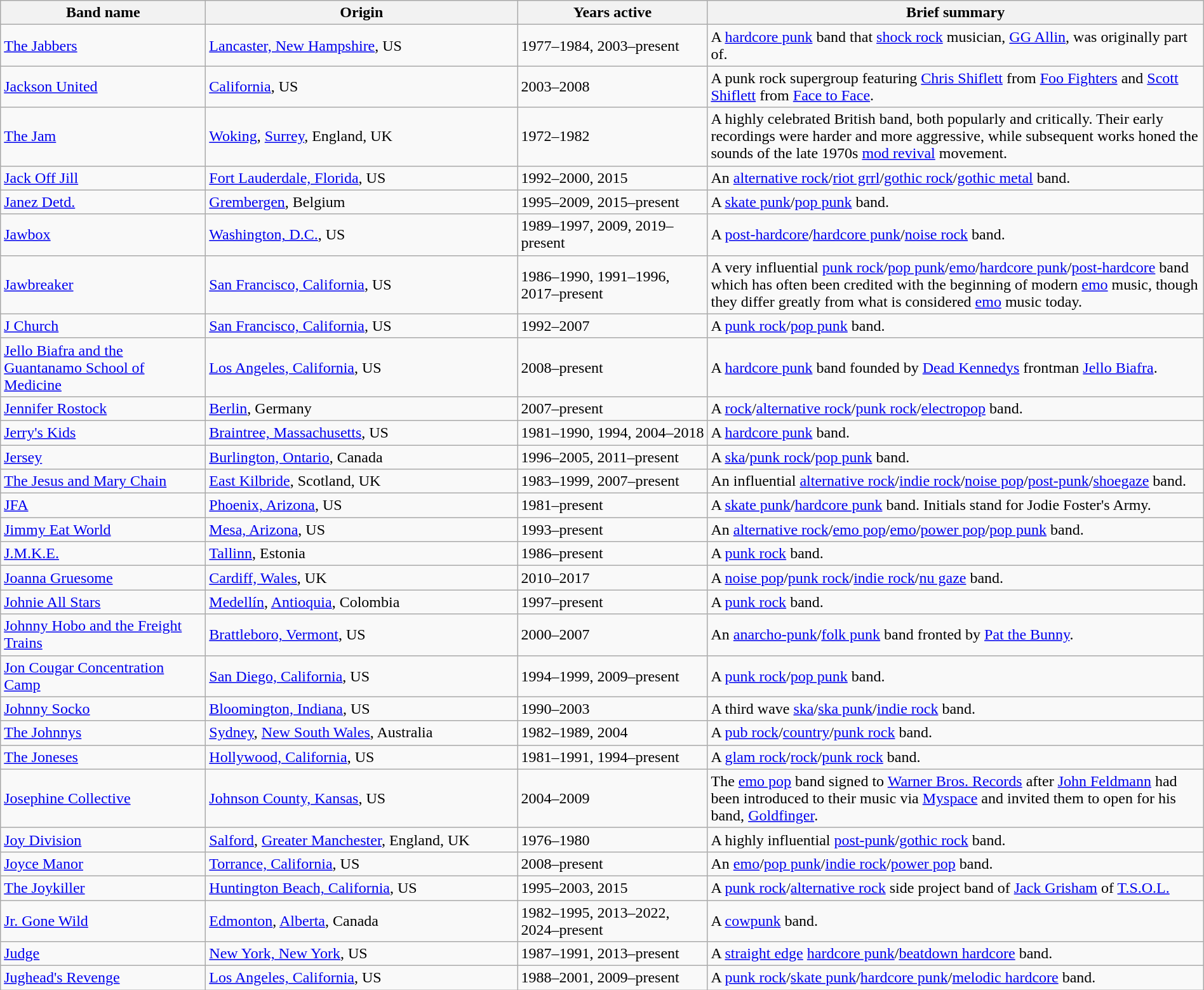<table class="wikitable" style=" width:100%;">
<tr>
<th style="width:13em">Band name</th>
<th style="width:20em">Origin</th>
<th style="width:12em">Years active</th>
<th>Brief summary</th>
</tr>
<tr>
<td><a href='#'>The Jabbers</a></td>
<td><a href='#'>Lancaster, New Hampshire</a>, US</td>
<td>1977–1984, 2003–present</td>
<td>A <a href='#'>hardcore punk</a> band that <a href='#'>shock rock</a> musician, <a href='#'>GG Allin</a>, was originally part of.</td>
</tr>
<tr>
<td><a href='#'>Jackson United</a></td>
<td><a href='#'>California</a>, US</td>
<td>2003–2008</td>
<td>A punk rock supergroup featuring <a href='#'>Chris Shiflett</a> from <a href='#'>Foo Fighters</a> and <a href='#'>Scott Shiflett</a> from <a href='#'>Face to Face</a>.</td>
</tr>
<tr>
<td><a href='#'>The Jam</a></td>
<td><a href='#'>Woking</a>, <a href='#'>Surrey</a>, England, UK</td>
<td>1972–1982</td>
<td>A highly celebrated British band, both popularly and critically. Their early recordings were harder and more aggressive, while subsequent works honed the sounds of the late 1970s <a href='#'>mod revival</a> movement.</td>
</tr>
<tr>
<td><a href='#'>Jack Off Jill</a></td>
<td><a href='#'>Fort Lauderdale, Florida</a>, US</td>
<td>1992–2000, 2015</td>
<td>An <a href='#'>alternative rock</a>/<a href='#'>riot grrl</a>/<a href='#'>gothic rock</a>/<a href='#'>gothic metal</a> band.</td>
</tr>
<tr>
<td><a href='#'>Janez Detd.</a></td>
<td><a href='#'>Grembergen</a>, Belgium</td>
<td>1995–2009, 2015–present</td>
<td>A <a href='#'>skate punk</a>/<a href='#'>pop punk</a> band.</td>
</tr>
<tr>
<td><a href='#'>Jawbox</a></td>
<td><a href='#'>Washington, D.C.</a>, US</td>
<td>1989–1997, 2009, 2019–present</td>
<td>A <a href='#'>post-hardcore</a>/<a href='#'>hardcore punk</a>/<a href='#'>noise rock</a> band.</td>
</tr>
<tr>
<td><a href='#'>Jawbreaker</a></td>
<td><a href='#'>San Francisco, California</a>, US</td>
<td>1986–1990, 1991–1996, 2017–present</td>
<td>A very influential <a href='#'>punk rock</a>/<a href='#'>pop punk</a>/<a href='#'>emo</a>/<a href='#'>hardcore punk</a>/<a href='#'>post-hardcore</a> band which has often been credited with the beginning of modern <a href='#'>emo</a> music, though they differ greatly from what is considered <a href='#'>emo</a> music today.</td>
</tr>
<tr>
<td><a href='#'>J Church</a></td>
<td><a href='#'>San Francisco, California</a>, US</td>
<td>1992–2007</td>
<td>A <a href='#'>punk rock</a>/<a href='#'>pop punk</a> band.</td>
</tr>
<tr>
<td><a href='#'>Jello Biafra and the Guantanamo School of Medicine</a></td>
<td><a href='#'>Los Angeles, California</a>, US</td>
<td>2008–present</td>
<td>A <a href='#'>hardcore punk</a> band founded by <a href='#'>Dead Kennedys</a> frontman <a href='#'>Jello Biafra</a>.</td>
</tr>
<tr>
<td><a href='#'>Jennifer Rostock</a></td>
<td><a href='#'>Berlin</a>, Germany</td>
<td>2007–present</td>
<td>A <a href='#'>rock</a>/<a href='#'>alternative rock</a>/<a href='#'>punk rock</a>/<a href='#'>electropop</a> band.</td>
</tr>
<tr>
<td><a href='#'>Jerry's Kids</a></td>
<td><a href='#'>Braintree, Massachusetts</a>, US</td>
<td>1981–1990, 1994, 2004–2018</td>
<td>A <a href='#'>hardcore punk</a> band.</td>
</tr>
<tr>
<td><a href='#'>Jersey</a></td>
<td><a href='#'>Burlington, Ontario</a>, Canada</td>
<td>1996–2005, 2011–present</td>
<td>A <a href='#'>ska</a>/<a href='#'>punk rock</a>/<a href='#'>pop punk</a> band.</td>
</tr>
<tr>
<td><a href='#'>The Jesus and Mary Chain</a></td>
<td><a href='#'>East Kilbride</a>, Scotland, UK</td>
<td>1983–1999, 2007–present</td>
<td>An influential <a href='#'>alternative rock</a>/<a href='#'>indie rock</a>/<a href='#'>noise pop</a>/<a href='#'>post-punk</a>/<a href='#'>shoegaze</a> band.</td>
</tr>
<tr>
<td><a href='#'>JFA</a></td>
<td><a href='#'>Phoenix, Arizona</a>, US</td>
<td>1981–present</td>
<td>A <a href='#'>skate punk</a>/<a href='#'>hardcore punk</a> band. Initials stand for Jodie Foster's Army.</td>
</tr>
<tr>
<td><a href='#'>Jimmy Eat World</a></td>
<td><a href='#'>Mesa, Arizona</a>, US</td>
<td>1993–present</td>
<td>An <a href='#'>alternative rock</a>/<a href='#'>emo pop</a>/<a href='#'>emo</a>/<a href='#'>power pop</a>/<a href='#'>pop punk</a> band.</td>
</tr>
<tr>
<td><a href='#'>J.M.K.E.</a></td>
<td><a href='#'>Tallinn</a>, Estonia</td>
<td>1986–present</td>
<td>A <a href='#'>punk rock</a> band.</td>
</tr>
<tr>
<td><a href='#'>Joanna Gruesome</a></td>
<td><a href='#'>Cardiff, Wales</a>, UK</td>
<td>2010–2017</td>
<td>A <a href='#'>noise pop</a>/<a href='#'>punk rock</a>/<a href='#'>indie rock</a>/<a href='#'>nu gaze</a> band.</td>
</tr>
<tr>
<td><a href='#'>Johnie All Stars</a></td>
<td><a href='#'>Medellín</a>, <a href='#'>Antioquia</a>, Colombia</td>
<td>1997–present</td>
<td>A <a href='#'>punk rock</a> band.</td>
</tr>
<tr>
<td><a href='#'>Johnny Hobo and the Freight Trains</a></td>
<td><a href='#'>Brattleboro, Vermont</a>, US</td>
<td>2000–2007</td>
<td>An <a href='#'>anarcho-punk</a>/<a href='#'>folk punk</a> band fronted by <a href='#'>Pat the Bunny</a>.</td>
</tr>
<tr>
<td><a href='#'>Jon Cougar Concentration Camp</a></td>
<td><a href='#'>San Diego, California</a>, US</td>
<td>1994–1999, 2009–present</td>
<td>A <a href='#'>punk rock</a>/<a href='#'>pop punk</a> band.</td>
</tr>
<tr>
<td><a href='#'>Johnny Socko</a></td>
<td><a href='#'>Bloomington, Indiana</a>, US</td>
<td>1990–2003</td>
<td>A third wave <a href='#'>ska</a>/<a href='#'>ska punk</a>/<a href='#'>indie rock</a> band.</td>
</tr>
<tr>
<td><a href='#'>The Johnnys</a></td>
<td><a href='#'>Sydney</a>, <a href='#'>New South Wales</a>, Australia</td>
<td>1982–1989, 2004</td>
<td>A <a href='#'>pub rock</a>/<a href='#'>country</a>/<a href='#'>punk rock</a> band.</td>
</tr>
<tr>
<td><a href='#'>The Joneses</a></td>
<td><a href='#'>Hollywood, California</a>, US</td>
<td>1981–1991, 1994–present</td>
<td>A <a href='#'>glam rock</a>/<a href='#'>rock</a>/<a href='#'>punk rock</a> band.</td>
</tr>
<tr>
<td><a href='#'>Josephine Collective</a></td>
<td><a href='#'>Johnson County, Kansas</a>, US</td>
<td>2004–2009</td>
<td>The <a href='#'>emo pop</a> band signed to <a href='#'>Warner Bros. Records</a> after <a href='#'>John Feldmann</a> had been introduced to their music via <a href='#'>Myspace</a> and invited them to open for his band, <a href='#'>Goldfinger</a>.</td>
</tr>
<tr>
<td><a href='#'>Joy Division</a></td>
<td><a href='#'>Salford</a>, <a href='#'>Greater Manchester</a>, England, UK</td>
<td>1976–1980</td>
<td>A highly influential <a href='#'>post-punk</a>/<a href='#'>gothic rock</a> band.</td>
</tr>
<tr>
<td><a href='#'>Joyce Manor</a></td>
<td><a href='#'>Torrance, California</a>, US</td>
<td>2008–present</td>
<td>An <a href='#'>emo</a>/<a href='#'>pop punk</a>/<a href='#'>indie rock</a>/<a href='#'>power pop</a> band.</td>
</tr>
<tr>
<td><a href='#'>The Joykiller</a></td>
<td><a href='#'>Huntington Beach, California</a>, US</td>
<td>1995–2003, 2015</td>
<td>A <a href='#'>punk rock</a>/<a href='#'>alternative rock</a> side project band of <a href='#'>Jack Grisham</a> of <a href='#'>T.S.O.L.</a></td>
</tr>
<tr>
<td><a href='#'>Jr. Gone Wild</a></td>
<td><a href='#'>Edmonton</a>, <a href='#'>Alberta</a>, Canada</td>
<td>1982–1995, 2013–2022, 2024–present</td>
<td>A <a href='#'>cowpunk</a> band.</td>
</tr>
<tr>
<td><a href='#'>Judge</a></td>
<td><a href='#'>New York, New York</a>, US</td>
<td>1987–1991, 2013–present</td>
<td>A <a href='#'>straight edge</a> <a href='#'>hardcore punk</a>/<a href='#'>beatdown hardcore</a> band.</td>
</tr>
<tr>
<td><a href='#'>Jughead's Revenge</a></td>
<td><a href='#'>Los Angeles, California</a>, US</td>
<td>1988–2001, 2009–present</td>
<td>A <a href='#'>punk rock</a>/<a href='#'>skate punk</a>/<a href='#'>hardcore punk</a>/<a href='#'>melodic hardcore</a> band.</td>
</tr>
</table>
